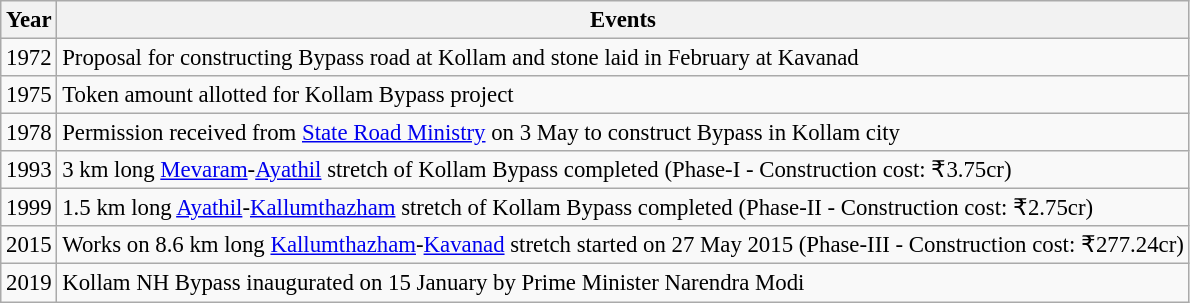<table class="wikitable" style="font-size: 95%;">
<tr>
<th>Year</th>
<th>Events</th>
</tr>
<tr>
<td>1972</td>
<td>Proposal for constructing Bypass road at Kollam and stone laid in February at Kavanad</td>
</tr>
<tr>
<td>1975</td>
<td>Token amount allotted for Kollam Bypass project</td>
</tr>
<tr>
<td>1978</td>
<td>Permission received from <a href='#'>State Road Ministry</a> on 3 May to construct Bypass in Kollam city</td>
</tr>
<tr>
<td>1993</td>
<td>3 km long <a href='#'>Mevaram</a>-<a href='#'>Ayathil</a> stretch of Kollam Bypass completed (Phase-I - Construction cost: ₹3.75cr)</td>
</tr>
<tr>
<td>1999</td>
<td>1.5 km long <a href='#'>Ayathil</a>-<a href='#'>Kallumthazham</a> stretch of Kollam Bypass completed (Phase-II - Construction cost: ₹2.75cr)</td>
</tr>
<tr>
<td>2015</td>
<td>Works on 8.6 km long <a href='#'>Kallumthazham</a>-<a href='#'>Kavanad</a> stretch started on 27 May 2015 (Phase-III - Construction cost: ₹277.24cr)</td>
</tr>
<tr>
<td>2019</td>
<td>Kollam NH Bypass inaugurated on 15 January by Prime Minister Narendra Modi</td>
</tr>
</table>
